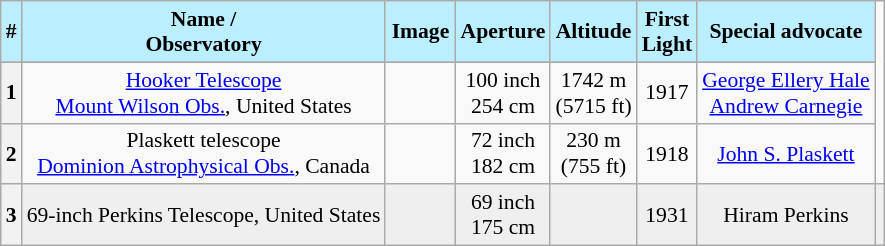<table class="wikitable" style="font-size: 90%; text-align: center;">
<tr>
<th style="background: #BBEEFF;">#</th>
<th style="background: #BBEEFF;">Name /<br> Observatory</th>
<th style="width:40px; background: #BBEEFF;">Image</th>
<th style="background: #BBEEFF;">Aperture</th>
<th style="background: #BBEEFF;">Altitude</th>
<th style="background: #BBEEFF;">First <br>Light</th>
<th style="background: #BBEEFF;">Special advocate</th>
</tr>
<tr>
</tr>
<tr>
<th>1</th>
<td><a href='#'>Hooker Telescope</a> <br> <a href='#'>Mount Wilson Obs.</a>, United States</td>
<td></td>
<td>100 inch <br> 254 cm</td>
<td>1742 m <br>(5715 ft)</td>
<td>1917</td>
<td><a href='#'>George Ellery Hale</a> <br> <a href='#'>Andrew Carnegie</a></td>
</tr>
<tr>
<th>2</th>
<td>Plaskett telescope <br><a href='#'>Dominion Astrophysical Obs.</a>, Canada</td>
<td></td>
<td>72 inch <br> 182 cm</td>
<td>230 m <br> (755 ft)</td>
<td>1918</td>
<td><a href='#'>John S. Plaskett</a></td>
</tr>
<tr bgcolor="efefef">
<th>3</th>
<td>69-inch Perkins Telescope, United States</td>
<td></td>
<td>69 inch <br>175 cm</td>
<td></td>
<td>1931</td>
<td>Hiram Perkins</td>
<td></td>
</tr>
</table>
